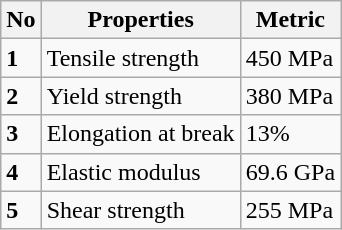<table class="wikitable">
<tr>
<th>No</th>
<th>Properties</th>
<th>Metric</th>
</tr>
<tr>
<td><strong>1</strong></td>
<td>Tensile strength</td>
<td>450 MPa</td>
</tr>
<tr>
<td><strong>2</strong></td>
<td>Yield strength</td>
<td>380 MPa</td>
</tr>
<tr>
<td><strong>3</strong></td>
<td>Elongation at break</td>
<td>13%</td>
</tr>
<tr>
<td><strong>4</strong></td>
<td>Elastic modulus</td>
<td>69.6 GPa</td>
</tr>
<tr>
<td><strong>5</strong></td>
<td>Shear strength</td>
<td>255 MPa</td>
</tr>
</table>
